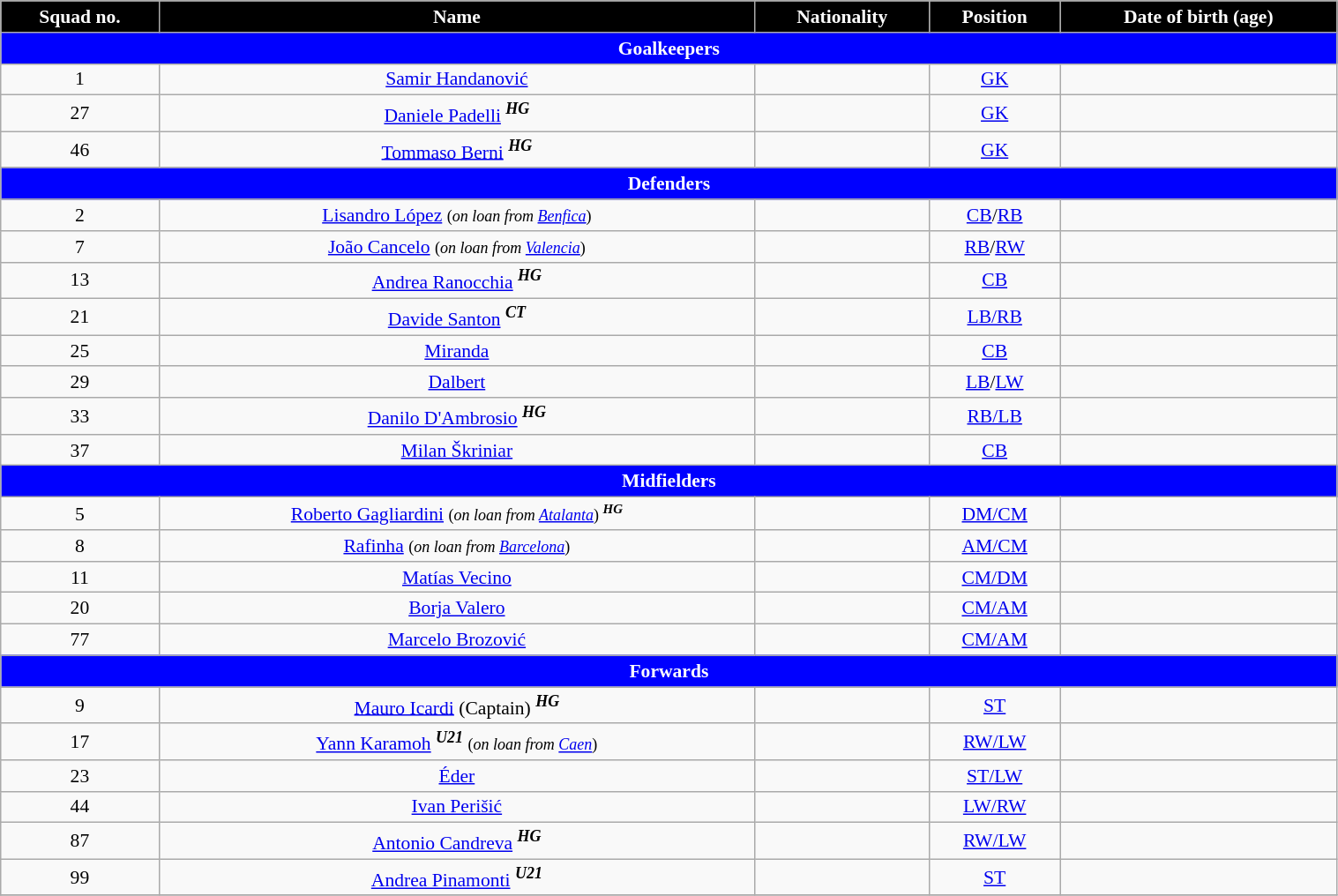<table class="wikitable" style="text-align:center; font-size:90%; width:80%">
<tr>
<th style="background:#000000; color:white; text-align:center">Squad no.</th>
<th style="background:#000000; color:white; text-align:center">Name</th>
<th style="background:#000000; color:white; text-align:center">Nationality</th>
<th style="background:#000000; color:white; text-align:center">Position</th>
<th style="background:#000000; color:white; text-align:center">Date of birth (age)</th>
</tr>
<tr>
<th colspan="6" style="background:#0000FF; color:white; text-align:center">Goalkeepers</th>
</tr>
<tr>
<td>1</td>
<td><a href='#'>Samir Handanović</a></td>
<td></td>
<td><a href='#'>GK</a></td>
<td></td>
</tr>
<tr>
<td>27</td>
<td><a href='#'>Daniele Padelli</a> <sup><strong><em>HG</em></strong></sup></td>
<td></td>
<td><a href='#'>GK</a></td>
<td></td>
</tr>
<tr>
<td>46</td>
<td><a href='#'>Tommaso Berni</a> <sup><strong><em>HG</em></strong></sup></td>
<td></td>
<td><a href='#'>GK</a></td>
<td></td>
</tr>
<tr>
<th colspan="6" style="background:#0000FF; color:white; text-align:center">Defenders</th>
</tr>
<tr>
<td>2</td>
<td><a href='#'>Lisandro López</a> <small> (<em>on loan from <a href='#'>Benfica</a></em>)</small></td>
<td></td>
<td><a href='#'>CB</a>/<a href='#'>RB</a></td>
<td></td>
</tr>
<tr>
<td>7</td>
<td><a href='#'>João Cancelo</a> <small> (<em>on loan from <a href='#'>Valencia</a></em>)</small></td>
<td></td>
<td><a href='#'>RB</a>/<a href='#'>RW</a></td>
<td></td>
</tr>
<tr>
<td>13</td>
<td><a href='#'>Andrea Ranocchia</a> <sup><strong><em>HG</em></strong></sup></td>
<td></td>
<td><a href='#'>CB</a></td>
<td></td>
</tr>
<tr>
<td>21</td>
<td><a href='#'>Davide Santon</a> <sup><strong><em>CT</em></strong></sup></td>
<td></td>
<td><a href='#'>LB/RB</a></td>
<td></td>
</tr>
<tr>
<td>25</td>
<td><a href='#'>Miranda</a></td>
<td></td>
<td><a href='#'>CB</a></td>
<td></td>
</tr>
<tr>
<td>29</td>
<td><a href='#'>Dalbert</a></td>
<td></td>
<td><a href='#'>LB</a>/<a href='#'>LW</a></td>
<td></td>
</tr>
<tr>
<td>33</td>
<td><a href='#'>Danilo D'Ambrosio</a> <sup><strong><em>HG</em></strong></sup></td>
<td></td>
<td><a href='#'>RB/LB</a></td>
<td></td>
</tr>
<tr>
<td>37</td>
<td><a href='#'>Milan Škriniar</a></td>
<td></td>
<td><a href='#'>CB</a></td>
<td></td>
</tr>
<tr>
<th colspan="6" style="background:#0000FF; color:white; text-align:center">Midfielders</th>
</tr>
<tr>
<td>5</td>
<td><a href='#'>Roberto Gagliardini</a> <small> (<em>on loan from <a href='#'>Atalanta</a></em>) <sup><strong><em>HG</em></strong></sup></small></td>
<td></td>
<td><a href='#'>DM/CM</a></td>
<td></td>
</tr>
<tr>
<td>8</td>
<td><a href='#'>Rafinha</a> <small> (<em>on loan from <a href='#'>Barcelona</a></em>)</small></td>
<td></td>
<td><a href='#'>AM/CM</a></td>
<td></td>
</tr>
<tr>
<td>11</td>
<td><a href='#'>Matías Vecino</a></td>
<td></td>
<td><a href='#'>CM/DM</a></td>
<td></td>
</tr>
<tr>
<td>20</td>
<td><a href='#'>Borja Valero</a></td>
<td></td>
<td><a href='#'>CM/AM</a></td>
<td></td>
</tr>
<tr>
<td>77</td>
<td><a href='#'>Marcelo Brozović</a></td>
<td></td>
<td><a href='#'>CM/AM</a></td>
<td></td>
</tr>
<tr>
<th colspan="6" style="background:#0000FF; color:white; text-align:center">Forwards</th>
</tr>
<tr>
<td>9</td>
<td><a href='#'>Mauro Icardi</a> (Captain) <sup><strong><em>HG</em></strong></sup></td>
<td></td>
<td><a href='#'>ST</a></td>
<td></td>
</tr>
<tr>
<td>17</td>
<td><a href='#'>Yann Karamoh</a> <sup><strong><em>U21</em></strong></sup> <small> (<em>on loan from <a href='#'>Caen</a></em>)</small></td>
<td></td>
<td><a href='#'>RW/LW</a></td>
<td></td>
</tr>
<tr>
<td>23</td>
<td><a href='#'>Éder</a></td>
<td></td>
<td><a href='#'>ST/LW</a></td>
<td></td>
</tr>
<tr>
<td>44</td>
<td><a href='#'>Ivan Perišić</a></td>
<td></td>
<td><a href='#'>LW/RW</a></td>
<td></td>
</tr>
<tr>
<td>87</td>
<td><a href='#'>Antonio Candreva</a> <sup><strong><em>HG</em></strong></sup></td>
<td></td>
<td><a href='#'>RW/LW</a></td>
<td></td>
</tr>
<tr>
<td>99</td>
<td><a href='#'>Andrea Pinamonti</a> <sup><strong><em>U21</em></strong></sup></td>
<td></td>
<td><a href='#'>ST</a></td>
<td></td>
</tr>
<tr>
</tr>
</table>
